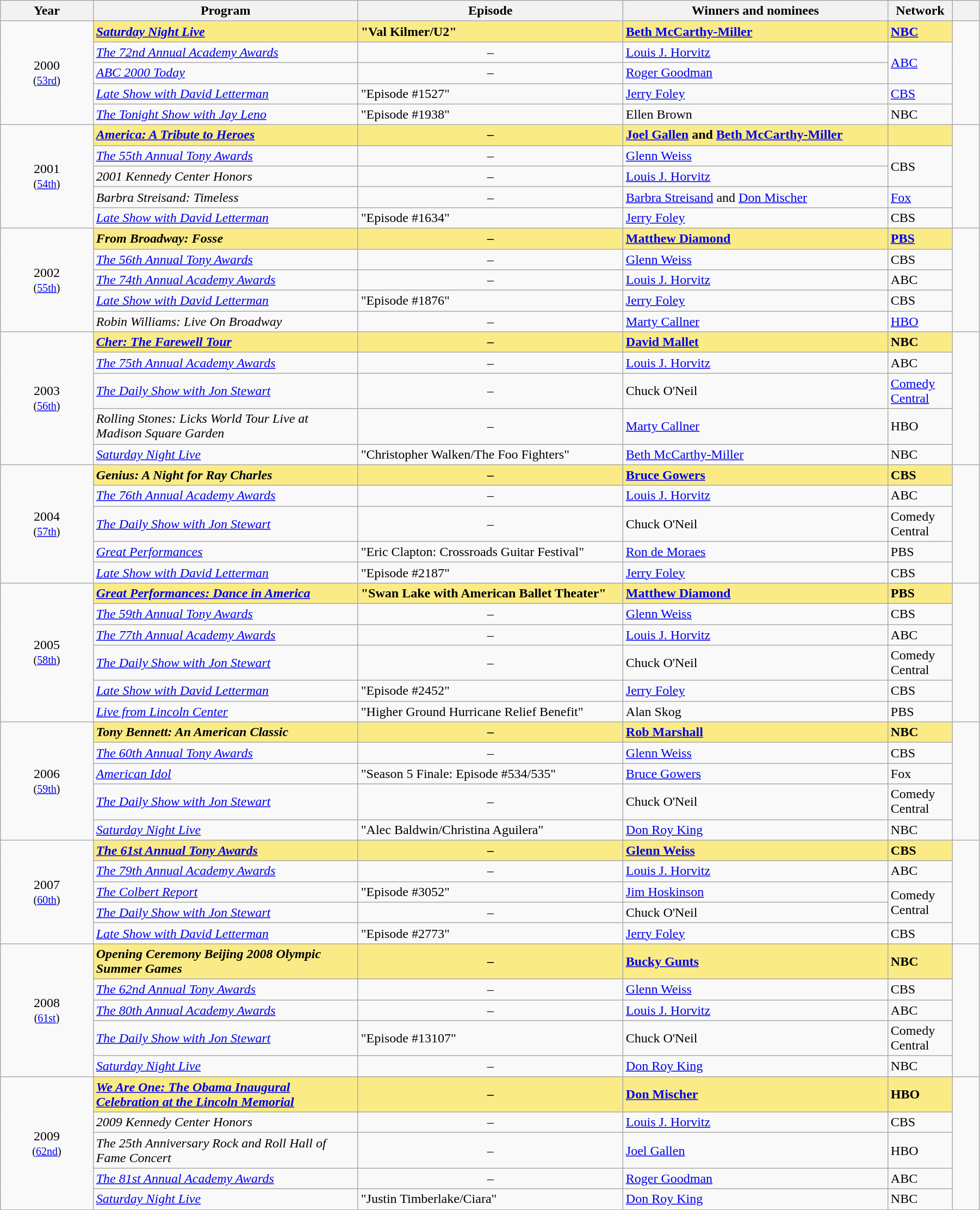<table class="wikitable" width="95%" cellpadding="5">
<tr>
<th width="7%">Year</th>
<th width="20%">Program</th>
<th width="20%">Episode</th>
<th width="20%">Winners and nominees</th>
<th width="3%">Network</th>
<th width="2%"></th>
</tr>
<tr>
<td rowspan=5 style="text-align:center;">2000<br><small>(<a href='#'>53rd</a>)</small></td>
<td style="background:#FAEB86;"><strong><em><a href='#'>Saturday Night Live</a></em></strong></td>
<td style="background:#FAEB86;"><strong>"Val Kilmer/U2"</strong></td>
<td style="background:#FAEB86;"><strong><a href='#'>Beth McCarthy-Miller</a></strong></td>
<td style="background:#FAEB86;"><strong><a href='#'>NBC</a></strong></td>
<td rowspan="5" style="text-align:center;"></td>
</tr>
<tr>
<td><em><a href='#'>The 72nd Annual Academy Awards</a></em></td>
<td style="text-align:center;">–</td>
<td><a href='#'>Louis J. Horvitz</a></td>
<td rowspan=2><a href='#'>ABC</a></td>
</tr>
<tr>
<td><em><a href='#'>ABC 2000 Today</a></em></td>
<td style="text-align:center;">–</td>
<td><a href='#'>Roger Goodman</a></td>
</tr>
<tr>
<td><em><a href='#'>Late Show with David Letterman</a></em></td>
<td>"Episode #1527"</td>
<td><a href='#'>Jerry Foley</a></td>
<td><a href='#'>CBS</a></td>
</tr>
<tr>
<td><em><a href='#'>The Tonight Show with Jay Leno</a></em></td>
<td>"Episode #1938"</td>
<td>Ellen Brown</td>
<td>NBC</td>
</tr>
<tr>
<td rowspan=5 style="text-align:center;">2001<br><small>(<a href='#'>54th</a>)</small></td>
<td style="background:#FAEB86;"><strong><em><a href='#'>America: A Tribute to Heroes</a></em></strong></td>
<td style="background:#FAEB86;text-align:center;"><strong>–</strong></td>
<td style="background:#FAEB86;"><strong><a href='#'>Joel Gallen</a> and <a href='#'>Beth McCarthy-Miller</a></strong></td>
<td style="background:#FAEB86;"></td>
<td rowspan="5" style="text-align:center;"></td>
</tr>
<tr>
<td><em><a href='#'>The 55th Annual Tony Awards</a></em></td>
<td style="text-align:center;">–</td>
<td><a href='#'>Glenn Weiss</a></td>
<td rowspan=2>CBS</td>
</tr>
<tr>
<td><em>2001 Kennedy Center Honors</em></td>
<td style="text-align:center;">–</td>
<td><a href='#'>Louis J. Horvitz</a></td>
</tr>
<tr>
<td><em>Barbra Streisand: Timeless</em></td>
<td style="text-align:center;">–</td>
<td><a href='#'>Barbra Streisand</a> and <a href='#'>Don Mischer</a></td>
<td><a href='#'>Fox</a></td>
</tr>
<tr>
<td><em><a href='#'>Late Show with David Letterman</a></em></td>
<td>"Episode #1634"</td>
<td><a href='#'>Jerry Foley</a></td>
<td>CBS</td>
</tr>
<tr>
<td rowspan=5 style="text-align:center;">2002<br><small>(<a href='#'>55th</a>)</small></td>
<td style="background:#FAEB86;"><strong><em>From Broadway: Fosse</em></strong></td>
<td style="background:#FAEB86;text-align:center;"><strong>–</strong></td>
<td style="background:#FAEB86;"><strong><a href='#'>Matthew Diamond</a></strong></td>
<td style="background:#FAEB86;"><strong><a href='#'>PBS</a></strong></td>
<td rowspan="5" style="text-align:center;"></td>
</tr>
<tr>
<td><em><a href='#'>The 56th Annual Tony Awards</a></em></td>
<td style="text-align:center;">–</td>
<td><a href='#'>Glenn Weiss</a></td>
<td>CBS</td>
</tr>
<tr>
<td><em><a href='#'>The 74th Annual Academy Awards</a></em></td>
<td style="text-align:center;">–</td>
<td><a href='#'>Louis J. Horvitz</a></td>
<td>ABC</td>
</tr>
<tr>
<td><em><a href='#'>Late Show with David Letterman</a></em></td>
<td>"Episode #1876"</td>
<td><a href='#'>Jerry Foley</a></td>
<td>CBS</td>
</tr>
<tr>
<td><em>Robin Williams: Live On Broadway</em></td>
<td style="text-align:center;">–</td>
<td><a href='#'>Marty Callner</a></td>
<td><a href='#'>HBO</a></td>
</tr>
<tr>
<td rowspan=5 style="text-align:center;">2003<br><small>(<a href='#'>56th</a>)</small></td>
<td style="background:#FAEB86;"><strong><em><a href='#'>Cher: The Farewell Tour</a></em></strong></td>
<td style="background:#FAEB86;text-align:center;"><strong>–</strong></td>
<td style="background:#FAEB86;"><strong><a href='#'>David Mallet</a></strong></td>
<td style="background:#FAEB86;"><strong>NBC</strong></td>
<td rowspan="5" style="text-align:center;"></td>
</tr>
<tr>
<td><em><a href='#'>The 75th Annual Academy Awards</a></em></td>
<td style="text-align:center;">–</td>
<td><a href='#'>Louis J. Horvitz</a></td>
<td>ABC</td>
</tr>
<tr>
<td><em><a href='#'>The Daily Show with Jon Stewart</a></em></td>
<td style="text-align:center;">–</td>
<td>Chuck O'Neil</td>
<td><a href='#'>Comedy Central</a></td>
</tr>
<tr>
<td><em>Rolling Stones: Licks World Tour Live at Madison Square Garden</em></td>
<td style="text-align:center;">–</td>
<td><a href='#'>Marty Callner</a></td>
<td>HBO</td>
</tr>
<tr>
<td><em><a href='#'>Saturday Night Live</a></em></td>
<td>"Christopher Walken/The Foo Fighters"</td>
<td><a href='#'>Beth McCarthy-Miller</a></td>
<td>NBC</td>
</tr>
<tr>
<td rowspan=5 style="text-align:center;">2004<br><small>(<a href='#'>57th</a>)</small></td>
<td style="background:#FAEB86;"><strong><em>Genius: A Night for Ray Charles</em></strong></td>
<td style="background:#FAEB86;text-align:center;"><strong>–</strong></td>
<td style="background:#FAEB86;"><strong><a href='#'>Bruce Gowers</a></strong></td>
<td style="background:#FAEB86;"><strong>CBS</strong></td>
<td rowspan="5" style="text-align:center;"></td>
</tr>
<tr>
<td><em><a href='#'>The 76th Annual Academy Awards</a></em></td>
<td style="text-align:center;">–</td>
<td><a href='#'>Louis J. Horvitz</a></td>
<td>ABC</td>
</tr>
<tr>
<td><em><a href='#'>The Daily Show with Jon Stewart</a></em></td>
<td style="text-align:center;">–</td>
<td>Chuck O'Neil</td>
<td>Comedy Central</td>
</tr>
<tr>
<td><em><a href='#'>Great Performances</a></em></td>
<td>"Eric Clapton: Crossroads Guitar Festival"</td>
<td><a href='#'>Ron de Moraes</a></td>
<td>PBS</td>
</tr>
<tr>
<td><em><a href='#'>Late Show with David Letterman</a></em></td>
<td>"Episode #2187"</td>
<td><a href='#'>Jerry Foley</a></td>
<td>CBS</td>
</tr>
<tr>
<td rowspan=6 style="text-align:center;">2005<br><small>(<a href='#'>58th</a>)</small></td>
<td style="background:#FAEB86;"><strong><em><a href='#'>Great Performances: Dance in America</a></em></strong></td>
<td style="background:#FAEB86;"><strong>"Swan Lake with American Ballet Theater"</strong></td>
<td style="background:#FAEB86;"><strong><a href='#'>Matthew Diamond</a></strong></td>
<td style="background:#FAEB86;"><strong>PBS</strong></td>
<td rowspan="6" style="text-align:center;"></td>
</tr>
<tr>
<td><em><a href='#'>The 59th Annual Tony Awards</a></em></td>
<td style="text-align:center;">–</td>
<td><a href='#'>Glenn Weiss</a></td>
<td>CBS</td>
</tr>
<tr>
<td><em><a href='#'>The 77th Annual Academy Awards</a></em></td>
<td style="text-align:center;">–</td>
<td><a href='#'>Louis J. Horvitz</a></td>
<td>ABC</td>
</tr>
<tr>
<td><em><a href='#'>The Daily Show with Jon Stewart</a></em></td>
<td style="text-align:center;">–</td>
<td>Chuck O'Neil</td>
<td>Comedy Central</td>
</tr>
<tr>
<td><em><a href='#'>Late Show with David Letterman</a></em></td>
<td>"Episode #2452"</td>
<td><a href='#'>Jerry Foley</a></td>
<td>CBS</td>
</tr>
<tr>
<td><em><a href='#'>Live from Lincoln Center</a></em></td>
<td>"Higher Ground Hurricane Relief Benefit"</td>
<td>Alan Skog</td>
<td>PBS</td>
</tr>
<tr>
<td rowspan=5 style="text-align:center;">2006<br><small>(<a href='#'>59th</a>)</small></td>
<td style="background:#FAEB86;"><strong><em>Tony Bennett: An American Classic</em></strong></td>
<td style="background:#FAEB86;text-align:center;"><strong>–</strong></td>
<td style="background:#FAEB86;"><strong><a href='#'>Rob Marshall</a></strong></td>
<td style="background:#FAEB86;"><strong>NBC</strong></td>
<td rowspan="5" style="text-align:center;"></td>
</tr>
<tr>
<td><em><a href='#'>The 60th Annual Tony Awards</a></em></td>
<td style="text-align:center;">–</td>
<td><a href='#'>Glenn Weiss</a></td>
<td>CBS</td>
</tr>
<tr>
<td><em><a href='#'>American Idol</a></em></td>
<td>"Season 5 Finale: Episode #534/535"</td>
<td><a href='#'>Bruce Gowers</a></td>
<td>Fox</td>
</tr>
<tr>
<td><em><a href='#'>The Daily Show with Jon Stewart</a></em></td>
<td style="text-align:center;">–</td>
<td>Chuck O'Neil</td>
<td>Comedy Central</td>
</tr>
<tr>
<td><em><a href='#'>Saturday Night Live</a></em></td>
<td>"Alec Baldwin/Christina Aguilera"</td>
<td><a href='#'>Don Roy King</a></td>
<td>NBC</td>
</tr>
<tr>
<td rowspan=5 style="text-align:center;">2007<br><small>(<a href='#'>60th</a>)</small></td>
<td style="background:#FAEB86;"><strong><em><a href='#'>The 61st Annual Tony Awards</a></em></strong></td>
<td style="background:#FAEB86;text-align:center;"><strong>–</strong></td>
<td style="background:#FAEB86;"><strong><a href='#'>Glenn Weiss</a></strong></td>
<td style="background:#FAEB86;"><strong>CBS</strong></td>
<td rowspan="5" style="text-align:center;"></td>
</tr>
<tr>
<td><em><a href='#'>The 79th Annual Academy Awards</a></em></td>
<td style="text-align:center;">–</td>
<td><a href='#'>Louis J. Horvitz</a></td>
<td>ABC</td>
</tr>
<tr>
<td><em><a href='#'>The Colbert Report</a></em></td>
<td>"Episode #3052"</td>
<td><a href='#'>Jim Hoskinson</a></td>
<td rowspan=2>Comedy Central</td>
</tr>
<tr>
<td><em><a href='#'>The Daily Show with Jon Stewart</a></em></td>
<td style="text-align:center;">–</td>
<td>Chuck O'Neil</td>
</tr>
<tr>
<td><em><a href='#'>Late Show with David Letterman</a></em></td>
<td>"Episode #2773"</td>
<td><a href='#'>Jerry Foley</a></td>
<td>CBS</td>
</tr>
<tr>
<td rowspan=5 style="text-align:center;">2008<br><small>(<a href='#'>61st</a>)</small></td>
<td style="background:#FAEB86;"><strong><em>Opening Ceremony Beijing 2008 Olympic Summer Games</em></strong></td>
<td style="background:#FAEB86;text-align:center;"><strong>–</strong></td>
<td style="background:#FAEB86;"><strong><a href='#'>Bucky Gunts</a></strong></td>
<td style="background:#FAEB86;"><strong>NBC</strong></td>
<td rowspan="5" style="text-align:center;"></td>
</tr>
<tr>
<td><em><a href='#'>The 62nd Annual Tony Awards</a></em></td>
<td style="text-align:center;">–</td>
<td><a href='#'>Glenn Weiss</a></td>
<td>CBS</td>
</tr>
<tr>
<td><em><a href='#'>The 80th Annual Academy Awards</a></em></td>
<td style="text-align:center;">–</td>
<td><a href='#'>Louis J. Horvitz</a></td>
<td>ABC</td>
</tr>
<tr>
<td><em><a href='#'>The Daily Show with Jon Stewart</a></em></td>
<td>"Episode #13107"</td>
<td>Chuck O'Neil</td>
<td>Comedy Central</td>
</tr>
<tr>
<td><em><a href='#'>Saturday Night Live</a></em></td>
<td style="text-align:center;">–</td>
<td><a href='#'>Don Roy King</a></td>
<td>NBC</td>
</tr>
<tr>
<td rowspan=5 style="text-align:center;">2009<br><small>(<a href='#'>62nd</a>)</small></td>
<td style="background:#FAEB86;"><strong><em><a href='#'>We Are One: The Obama Inaugural Celebration at the Lincoln Memorial</a></em></strong></td>
<td style="background:#FAEB86;text-align:center;"><strong>–</strong></td>
<td style="background:#FAEB86;"><strong><a href='#'>Don Mischer</a></strong></td>
<td style="background:#FAEB86;"><strong>HBO</strong></td>
<td rowspan="5" style="text-align:center;"></td>
</tr>
<tr>
<td><em>2009 Kennedy Center Honors</em></td>
<td style="text-align:center;">–</td>
<td><a href='#'>Louis J. Horvitz</a></td>
<td>CBS</td>
</tr>
<tr>
<td><em>The 25th Anniversary Rock and Roll Hall of Fame Concert</em></td>
<td style="text-align:center;">–</td>
<td><a href='#'>Joel Gallen</a></td>
<td>HBO</td>
</tr>
<tr>
<td><em><a href='#'>The 81st Annual Academy Awards</a></em></td>
<td style="text-align:center;">–</td>
<td><a href='#'>Roger Goodman</a></td>
<td>ABC</td>
</tr>
<tr>
<td><em><a href='#'>Saturday Night Live</a></em></td>
<td>"Justin Timberlake/Ciara"</td>
<td><a href='#'>Don Roy King</a></td>
<td>NBC</td>
</tr>
</table>
